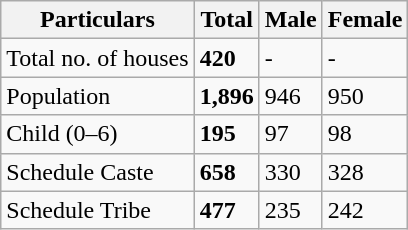<table class="wikitable">
<tr>
<th>Particulars</th>
<th>Total</th>
<th>Male</th>
<th>Female</th>
</tr>
<tr>
<td>Total no. of houses</td>
<td><strong>420</strong></td>
<td>-</td>
<td>-</td>
</tr>
<tr>
<td>Population</td>
<td><strong>1,896</strong></td>
<td>946</td>
<td>950</td>
</tr>
<tr>
<td>Child (0–6)</td>
<td><strong>195</strong></td>
<td>97</td>
<td>98</td>
</tr>
<tr>
<td>Schedule Caste</td>
<td><strong>658</strong></td>
<td>330</td>
<td>328</td>
</tr>
<tr>
<td>Schedule Tribe</td>
<td><strong>477</strong></td>
<td>235</td>
<td>242</td>
</tr>
</table>
